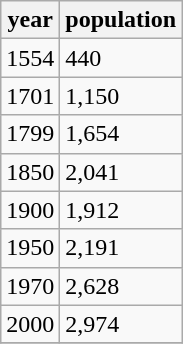<table class="wikitable">
<tr>
<th>year</th>
<th>population</th>
</tr>
<tr>
<td>1554</td>
<td>440</td>
</tr>
<tr>
<td>1701</td>
<td>1,150</td>
</tr>
<tr>
<td>1799</td>
<td>1,654</td>
</tr>
<tr>
<td>1850</td>
<td>2,041</td>
</tr>
<tr>
<td>1900</td>
<td>1,912</td>
</tr>
<tr>
<td>1950</td>
<td>2,191</td>
</tr>
<tr>
<td>1970</td>
<td>2,628</td>
</tr>
<tr>
<td>2000</td>
<td>2,974</td>
</tr>
<tr>
</tr>
</table>
